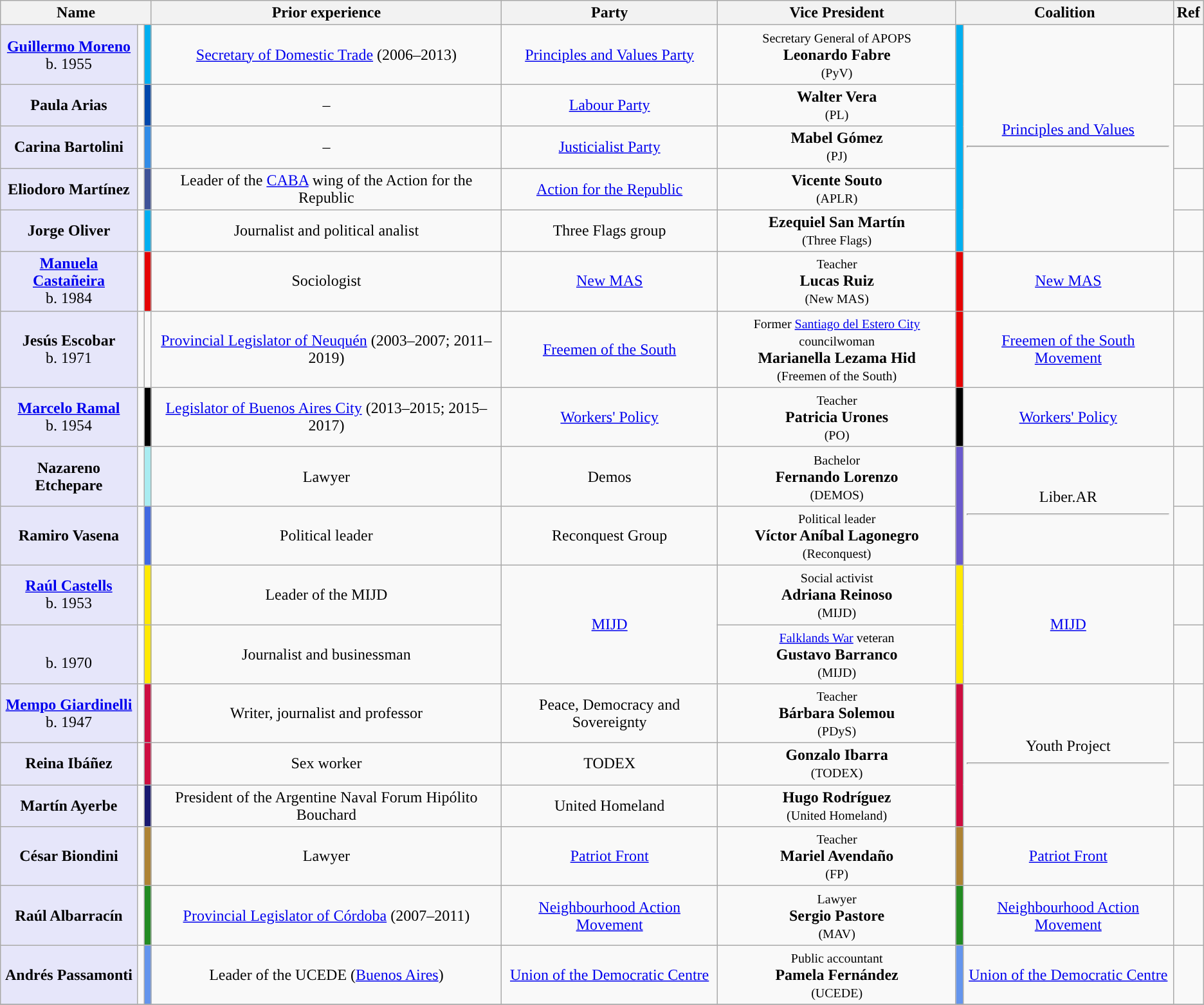<table class="wikitable mw-collapsible mw-collapsed" style="text-align:center;">
<tr>
<th scope="col" colspan=3>Name<br></th>
<th class="unsortable">Prior experience</th>
<th>Party</th>
<th>Vice President</th>
<th scope="col" colspan=2>Coalition</th>
<th>Ref</th>
</tr>
<tr>
<td style="background:lavender;" data-sort-value="Moreno, Guillermo"><strong><a href='#'>Guillermo Moreno</a></strong><br>b. 1955 </td>
<td></td>
<td style="background:#00aff0;"></td>
<td><a href='#'>Secretary of Domestic Trade</a> (2006–2013)<br></td>
<td> <a href='#'>Principles and Values Party</a></td>
<td><small>Secretary General of APOPS</small><br><strong>Leonardo Fabre</strong><br><small>(PyV)</small></td>
<td style="background:#00aff0;;" rowspan="5"></td>
<td rowspan="5"> <a href='#'>Principles and Values</a><hr></td>
<td></td>
</tr>
<tr>
<td style="background:lavender;" data-sort-value="Arias, Paula"><strong>Paula Arias</strong></td>
<td></td>
<td style="background:#0047AB;"></td>
<td>–</td>
<td> <a href='#'>Labour Party</a></td>
<td><strong>Walter Vera</strong><br><small>(PL)</small></td>
<td></td>
</tr>
<tr>
<td style="background:lavender;" data-sort-value="Bartolini, Carina"><strong>Carina Bartolini</strong></td>
<td></td>
<td style="background:#318ce7;"></td>
<td>–</td>
<td> <a href='#'>Justicialist Party</a></td>
<td><strong>Mabel Gómez</strong><br><small>(PJ)</small></td>
<td></td>
</tr>
<tr>
<td style="background:lavender;" data-sort-value="Martínez, Elidoro"><strong>Eliodoro Martínez</strong></td>
<td></td>
<td style="background:#3E5298;"></td>
<td>Leader of the <a href='#'>CABA</a> wing of the Action for the Republic</td>
<td> <a href='#'>Action for the Republic</a></td>
<td><strong>Vicente Souto</strong><br><small>(APLR)</small></td>
<td></td>
</tr>
<tr>
<td style="background:lavender;" data-sort-value="Oliver, Jorge"><strong>Jorge Oliver</strong></td>
<td></td>
<td style="background:#00aff0;"></td>
<td>Journalist and political analist</td>
<td>Three Flags group</td>
<td><strong>Ezequiel San Martín</strong><br><small>(Three Flags)</small></td>
<td></td>
</tr>
<tr>
<td style="background:lavender;" data-sort-value="Castañeira, Manuela"><strong><a href='#'>Manuela Castañeira</a></strong><br>b. 1984 </td>
<td></td>
<td style="background:#E50303;"></td>
<td>Sociologist</td>
<td> <a href='#'>New MAS</a></td>
<td><small>Teacher</small><br><strong>Lucas Ruiz</strong><br><small>(New MAS)</small></td>
<td style="background:#E50303;"></td>
<td> <a href='#'>New MAS</a></td>
<td></td>
</tr>
<tr>
<td style="background:lavender;" data-sort-value="Escobar, Jesus"><strong>Jesús Escobar</strong><br>b. 1971 </td>
<td></td>
<td style="background:"></td>
<td><a href='#'>Provincial Legislator of Neuquén</a> (2003–2007; 2011–2019)</td>
<td> <a href='#'>Freemen of the South</a></td>
<td><small>Former <a href='#'>Santiago del Estero City</a> councilwoman</small><br><strong>Marianella Lezama Hid</strong><br><small>(Freemen of the South)</small></td>
<td style="background:#E50303;"></td>
<td> <a href='#'>Freemen of the South Movement</a></td>
<td></td>
</tr>
<tr>
<td style="background:lavender;" data-sort-value="Ramal, Marcelo"><strong><a href='#'>Marcelo Ramal</a></strong><br>b. 1954 </td>
<td></td>
<td style="background:black;"></td>
<td><a href='#'>Legislator of Buenos Aires City</a> (2013–2015; 2015–2017)</td>
<td> <a href='#'>Workers' Policy</a></td>
<td><small>Teacher</small><br><strong>Patricia Urones</strong><br><small>(PO)</small></td>
<td style="background:black;"></td>
<td> <a href='#'>Workers' Policy</a></td>
<td></td>
</tr>
<tr>
<td style="background:lavender;" data-sort-value="Etchepare, Nazareno"><strong>Nazareno Etchepare</strong></td>
<td></td>
<td style="background:#a9ecf1;"></td>
<td>Lawyer</td>
<td>Demos</td>
<td><small>Bachelor</small><br><strong>Fernando Lorenzo</strong><br><small>(DEMOS)</small></td>
<td rowspan="2" style="background:#6A5ACD;"></td>
<td rowspan="2">Liber.AR<hr></td>
<td></td>
</tr>
<tr>
<td style="background: lavender;" data-sort-value="Vasena, Ramiro"><strong>Ramiro Vasena</strong></td>
<td></td>
<td style="background:#4169E1;"></td>
<td>Political leader</td>
<td>Reconquest Group</td>
<td><small>Political leader</small><br><strong>Víctor Aníbal Lagonegro</strong><br><small>(Reconquest)</small></td>
<td></td>
</tr>
<tr>
<td style="background:lavender;" data-sort-value="Castells, Raul"><strong><a href='#'>Raúl Castells</a></strong><br>b. 1953 </td>
<td></td>
<td style="background:#FFE900;"></td>
<td>Leader of the MIJD</td>
<td rowspan="2"> <a href='#'>MIJD</a></td>
<td><small>Social activist</small><br><strong>Adriana Reinoso</strong><br><small>(MIJD)</small></td>
<td rowspan="2" style="background:#FFE900;"></td>
<td rowspan="2"> <a href='#'>MIJD</a></td>
<td></td>
</tr>
<tr>
<td style="background:lavender;" data-sort-value="Cuneo, Santiago"><strong></strong><br>b. 1970 </td>
<td></td>
<td style="background:#FFE900;"></td>
<td>Journalist and businessman</td>
<td><small><a href='#'>Falklands War</a> veteran</small><br><strong>Gustavo Barranco</strong><br><small>(MIJD)</small></td>
<td></td>
</tr>
<tr>
<td style="background:lavender;" data-sort-value="Giardinelli, Mempo"><strong><a href='#'>Mempo Giardinelli</a></strong><br>b. 1947 </td>
<td></td>
<td style="background:#CD0D40;"></td>
<td>Writer, journalist and professor</td>
<td>Peace, Democracy and Sovereignty</td>
<td><small>Teacher</small><br><strong>Bárbara Solemou</strong><br><small>(PDyS)</small></td>
<td style="background:#CD0D40;" rowspan="3"></td>
<td rowspan="3">Youth Project<hr></td>
<td></td>
</tr>
<tr>
<td style="background:lavender;" data-sort-value="Ibáñez, Reina"><strong>Reina Ibáñez</strong></td>
<td></td>
<td style="background:#CD0D40;"></td>
<td>Sex worker</td>
<td>TODEX</td>
<td><strong>Gonzalo Ibarra</strong><br><small>(TODEX)</small></td>
<td></td>
</tr>
<tr>
<td style="background:lavender;" data-sort-value="Ayerbe, Martín"><strong>Martín Ayerbe</strong></td>
<td></td>
<td style="background:#191970;"></td>
<td>President of the Argentine Naval Forum Hipólito Bouchard</td>
<td> United Homeland</td>
<td><strong>Hugo Rodríguez</strong><br><small>(United Homeland)</small></td>
<td></td>
</tr>
<tr>
<td style="background:lavender;" data-sort-value="Biondini, César"><strong>César Biondini</strong></td>
<td></td>
<td style="background:#AE8333;"></td>
<td>Lawyer</td>
<td><a href='#'>Patriot Front</a></td>
<td><small>Teacher</small><br><strong>Mariel Avendaño</strong><br><small>(FP)</small></td>
<td style="background:#AE8333;"></td>
<td><a href='#'>Patriot Front</a></td>
<td></td>
</tr>
<tr>
<td style="background:lavender;" data-sort-value="Albarracín, Raúl"><strong>Raúl Albarracín</strong></td>
<td></td>
<td style="background:#228B22;"></td>
<td><a href='#'>Provincial Legislator of Córdoba</a> (2007–2011)</td>
<td><a href='#'>Neighbourhood Action Movement</a></td>
<td><small>Lawyer</small><br><strong>Sergio Pastore</strong><br><small>(MAV)</small></td>
<td style="background:#228B22;"></td>
<td><a href='#'>Neighbourhood Action Movement</a></td>
<td></td>
</tr>
<tr>
<td style="background:lavender;" data-sort-value="Albarracín, Raúl"><strong>Andrés Passamonti</strong></td>
<td></td>
<td style="background:#6495ED;"></td>
<td>Leader of the UCEDE (<a href='#'>Buenos Aires</a>)</td>
<td> <a href='#'>Union of the Democratic Centre</a></td>
<td><small>Public accountant</small><br><strong>Pamela Fernández</strong><br><small>(UCEDE)</small></td>
<td style="background:#6495ED;"></td>
<td> <a href='#'>Union of the Democratic Centre</a></td>
<td></td>
</tr>
<tr>
</tr>
</table>
